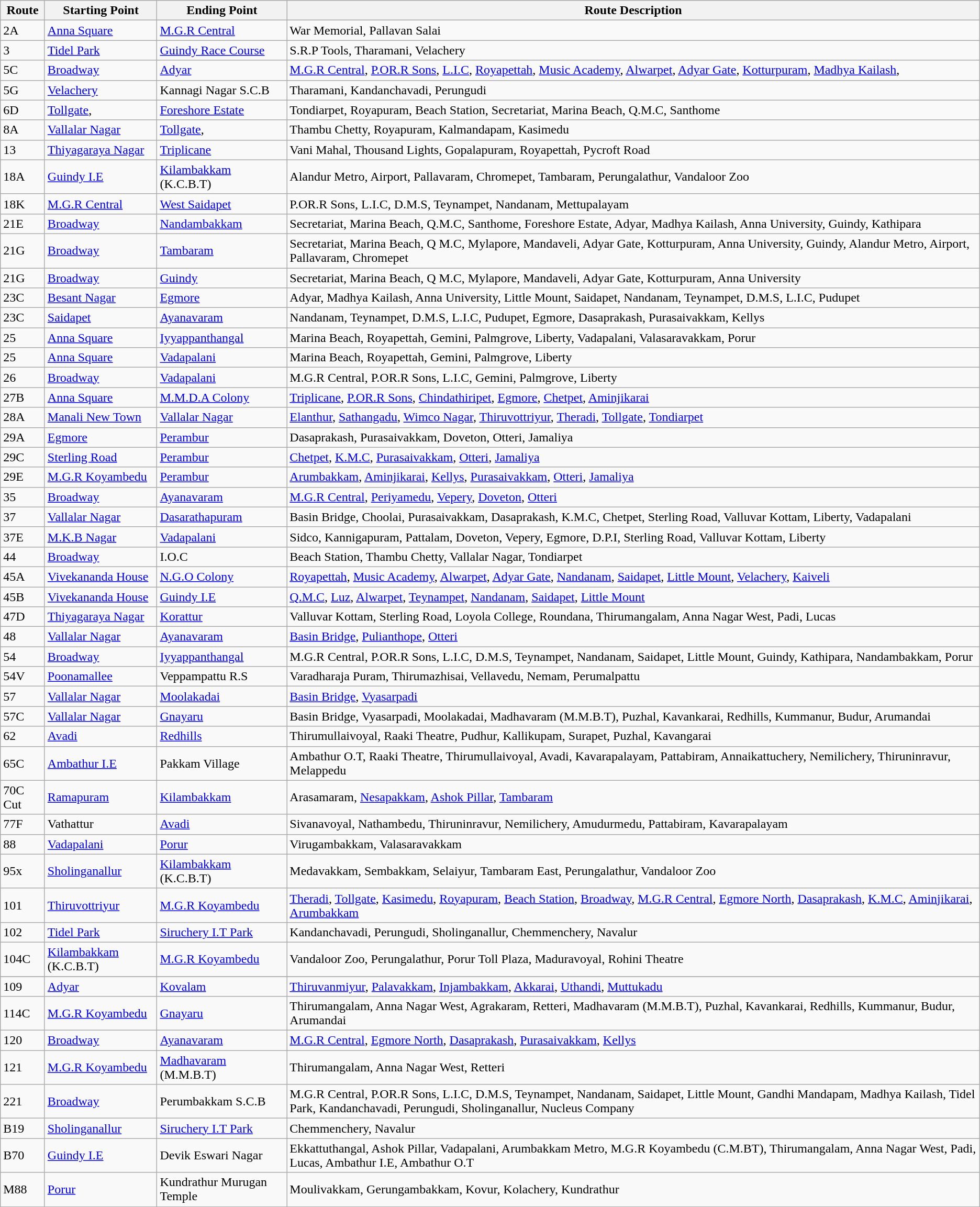<table class="wikitable">
<tr>
<th>Route</th>
<th>Starting Point</th>
<th>Ending Point</th>
<th>Route Description</th>
</tr>
<tr>
<td>2A</td>
<td><a href='#'>Anna Square</a></td>
<td><a href='#'>M.G.R Central</a></td>
<td>War Memorial, Pallavan Salai</td>
</tr>
<tr>
<td>3</td>
<td><a href='#'>Tidel Park</a></td>
<td><a href='#'>Guindy Race Course</a></td>
<td>S.R.P Tools, Tharamani, Velachery</td>
</tr>
<tr>
<td>5C</td>
<td><a href='#'>Broadway</a></td>
<td><a href='#'>Adyar</a></td>
<td><a href='#'>M.G.R Central</a>, <a href='#'>P.OR.R Sons</a>, <a href='#'>L.I.C</a>, <a href='#'>Royapettah</a>, <a href='#'>Music Academy</a>, <a href='#'>Alwarpet</a>, <a href='#'>Adyar Gate</a>, <a href='#'>Kotturpuram</a>, <a href='#'>Madhya Kailash</a>,</td>
</tr>
<tr>
<td>5G</td>
<td><a href='#'>Velachery</a></td>
<td>Kannagi Nagar S.C.B</td>
<td>Tharamani, Kandanchavadi, Perungudi</td>
</tr>
<tr>
<td>6D</td>
<td><a href='#'>Tollgate</a>,</td>
<td><a href='#'>Foreshore Estate</a></td>
<td>Tondiarpet, Royapuram, Beach Station, Secretariat, Marina Beach, Q.M.C, Santhome</td>
</tr>
<tr>
<td>8A</td>
<td><a href='#'>Vallalar Nagar</a></td>
<td><a href='#'>Tollgate</a>,</td>
<td>Thambu Chetty, Royapuram, Kalmandapam, Kasimedu</td>
</tr>
<tr>
<td>13</td>
<td><a href='#'>Thiyagaraya Nagar</a></td>
<td><a href='#'>Triplicane</a></td>
<td>Vani Mahal, Thousand Lights, Gopalapuram, Royapettah, Pycroft Road</td>
</tr>
<tr>
<td>18A</td>
<td><a href='#'>Guindy I.E</a></td>
<td><a href='#'>Kilambakkam</a> (K.C.B.T)</td>
<td>Alandur Metro, Airport, Pallavaram, Chromepet, Tambaram, Perungalathur, Vandaloor Zoo</td>
</tr>
<tr>
<td>18K</td>
<td><a href='#'>M.G.R Central</a></td>
<td><a href='#'>West Saidapet</a></td>
<td>P.OR.R Sons, L.I.C, D.M.S, Teynampet, Nandanam, Mettupalayam</td>
</tr>
<tr>
<td>21E</td>
<td><a href='#'>Broadway</a></td>
<td><a href='#'>Nandambakkam</a></td>
<td>Secretariat, Marina Beach, Q.M.C, Santhome, Foreshore Estate, Adyar, Madhya Kailash, Anna University, Guindy, Kathipara</td>
</tr>
<tr>
<td>21G</td>
<td><a href='#'>Broadway</a></td>
<td><a href='#'>Tambaram</a></td>
<td>Secretariat, Marina Beach, Q M.C, Mylapore, Mandaveli, Adyar Gate, Kotturpuram, Anna University, Guindy, Alandur Metro, Airport, Pallavaram, Chromepet</td>
</tr>
<tr>
<td>21G</td>
<td><a href='#'>Broadway</a></td>
<td><a href='#'>Guindy</a></td>
<td>Secretariat, Marina Beach, Q M.C, Mylapore, Mandaveli, Adyar Gate, Kotturpuram, Anna University</td>
</tr>
<tr>
<td>23C</td>
<td><a href='#'>Besant Nagar</a></td>
<td><a href='#'>Egmore</a></td>
<td>Adyar, Madhya Kailash, Anna University, Little Mount, Saidapet, Nandanam, Teynampet, D.M.S, L.I.C, Pudupet</td>
</tr>
<tr>
<td>23C</td>
<td><a href='#'>Saidapet</a></td>
<td><a href='#'>Ayanavaram</a></td>
<td>Nandanam, Teynampet, D.M.S, L.I.C, Pudupet, Egmore, Dasaprakash, Purasaivakkam, Kellys</td>
</tr>
<tr>
<td>25</td>
<td><a href='#'>Anna Square</a></td>
<td><a href='#'>Iyyappanthangal</a></td>
<td>Marina Beach, Royapettah, Gemini, Palmgrove, Liberty, Vadapalani, Valasaravakkam, Porur</td>
</tr>
<tr>
<td>25</td>
<td><a href='#'>Anna Square</a></td>
<td><a href='#'>Vadapalani</a></td>
<td>Marina Beach, Royapettah, Gemini, Palmgrove, Liberty</td>
</tr>
<tr>
<td>26</td>
<td><a href='#'>Broadway</a></td>
<td><a href='#'>Vadapalani</a></td>
<td>M.G.R Central, P.OR.R Sons, L.I.C, Gemini, Palmgrove, Liberty</td>
</tr>
<tr>
<td>27B</td>
<td><a href='#'>Anna Square</a></td>
<td><a href='#'>M.M.D.A Colony</a></td>
<td><a href='#'>Triplicane</a>, <a href='#'>P.OR.R Sons</a>, <a href='#'>Chindathiripet</a>, <a href='#'>Egmore</a>, <a href='#'>Chetpet</a>, <a href='#'>Aminjikarai</a></td>
</tr>
<tr>
<td>28A</td>
<td><a href='#'>Manali New Town</a></td>
<td><a href='#'>Vallalar Nagar</a></td>
<td><a href='#'>Elanthur</a>, <a href='#'>Sathangadu</a>, <a href='#'>Wimco Nagar</a>, <a href='#'>Thiruvottriyur</a>, <a href='#'>Theradi</a>, <a href='#'>Tollgate</a>, <a href='#'>Tondiarpet</a></td>
</tr>
<tr>
<td>29A</td>
<td><a href='#'>Egmore</a></td>
<td><a href='#'>Perambur</a></td>
<td>Dasaprakash, Purasaivakkam, Doveton, Otteri, Jamaliya</td>
</tr>
<tr>
<td>29C</td>
<td><a href='#'>Sterling Road</a></td>
<td><a href='#'>Perambur</a></td>
<td><a href='#'>Chetpet</a>, <a href='#'>K.M.C</a>, <a href='#'>Purasaivakkam</a>, <a href='#'>Otteri</a>, <a href='#'>Jamaliya</a></td>
</tr>
<tr>
<td>29E</td>
<td><a href='#'>M.G.R Koyambedu</a></td>
<td><a href='#'>Perambur</a></td>
<td><a href='#'>Arumbakkam</a>, <a href='#'>Aminjikarai</a>, <a href='#'>Kellys</a>, <a href='#'>Purasaivakkam</a>, <a href='#'>Otteri</a>, <a href='#'>Jamaliya</a></td>
</tr>
<tr>
<td>35</td>
<td><a href='#'>Broadway</a></td>
<td><a href='#'>Ayanavaram</a></td>
<td><a href='#'>M.G.R Central</a>, <a href='#'>Periyamedu</a>, <a href='#'>Vepery</a>, <a href='#'>Doveton</a>, <a href='#'>Otteri</a></td>
</tr>
<tr>
<td>37</td>
<td><a href='#'>Vallalar Nagar</a></td>
<td><a href='#'>Dasarathapuram</a></td>
<td>Basin Bridge, Choolai, Purasaivakkam, Dasaprakash, K.M.C, Chetpet, Sterling Road, Valluvar Kottam, Liberty, Vadapalani</td>
</tr>
<tr>
<td>37E</td>
<td><a href='#'>M.K.B Nagar</a></td>
<td><a href='#'>Vadapalani</a></td>
<td>Sidco, Kannigapuram, Pattalam, Doveton, Vepery, Egmore, D.P.I, Sterling Road, Valluvar Kottam, Liberty</td>
</tr>
<tr>
<td>44</td>
<td><a href='#'>Broadway</a></td>
<td>I.O.C</td>
<td>Beach Station, Thambu Chetty, Vallalar Nagar, Tondiarpet</td>
</tr>
<tr>
<td>45A</td>
<td><a href='#'>Vivekananda House</a></td>
<td><a href='#'>N.G.O Colony</a></td>
<td><a href='#'>Royapettah</a>, <a href='#'>Music Academy</a>, <a href='#'>Alwarpet</a>, <a href='#'>Adyar Gate</a>, <a href='#'>Nandanam</a>, <a href='#'>Saidapet</a>, <a href='#'>Little Mount</a>, <a href='#'>Velachery</a>, <a href='#'>Kaiveli</a></td>
</tr>
<tr>
<td>45B</td>
<td><a href='#'>Vivekananda House</a></td>
<td><a href='#'>Guindy I.E</a></td>
<td><a href='#'>Q.M.C</a>, <a href='#'>Luz</a>, <a href='#'>Alwarpet</a>, <a href='#'>Teynampet</a>, <a href='#'>Nandanam</a>, <a href='#'>Saidapet</a>, <a href='#'>Little Mount</a></td>
</tr>
<tr>
<td>47D</td>
<td><a href='#'>Thiyagaraya Nagar</a></td>
<td><a href='#'>Korattur</a></td>
<td>Valluvar Kottam, Sterling Road, Loyola College, Roundana, Thirumangalam, Anna Nagar West, Padi, Lucas</td>
</tr>
<tr>
<td>48</td>
<td><a href='#'>Vallalar Nagar</a></td>
<td><a href='#'>Ayanavaram</a></td>
<td><a href='#'>Basin Bridge</a>, <a href='#'>Pulianthope</a>, <a href='#'>Otteri</a></td>
</tr>
<tr>
<td>54</td>
<td><a href='#'>Broadway</a></td>
<td><a href='#'>Iyyappanthangal</a></td>
<td>M.G.R Central, P.OR.R Sons, L.I.C, D.M.S, Teynampet, Nandanam, Saidapet, Little Mount, Guindy, Kathipara, Nandambakkam, Porur</td>
</tr>
<tr>
<td>54V</td>
<td><a href='#'>Poonamallee</a></td>
<td>Veppampattu R.S</td>
<td>Varadharaja Puram, Thirumazhisai, Vellavedu, Nemam, Perumalpattu</td>
</tr>
<tr>
<td>57</td>
<td><a href='#'>Vallalar Nagar</a></td>
<td><a href='#'>Moolakadai</a></td>
<td><a href='#'>Basin Bridge</a>, <a href='#'>Vyasarpadi</a></td>
</tr>
<tr>
<td>57C</td>
<td><a href='#'>Vallalar Nagar</a></td>
<td><a href='#'>Gnayaru</a></td>
<td>Basin Bridge, Vyasarpadi, Moolakadai, Madhavaram (M.M.B.T), Puzhal, Kavankarai, Redhills, Kummanur, Budur, Arumandai</td>
</tr>
<tr>
<td>62</td>
<td><a href='#'>Avadi</a></td>
<td><a href='#'>Redhills</a></td>
<td>Thirumullaivoyal, Raaki Theatre, Pudhur, Kallikupam, Surapet, Puzhal, Kavangarai</td>
</tr>
<tr>
<td>65C</td>
<td><a href='#'>Ambathur I.E</a></td>
<td>Pakkam Village</td>
<td>Ambathur O.T, Raaki Theatre, Thirumullaivoyal, Avadi, Kavarapalayam, Pattabiram, Annaikattuchery, Nemilichery, Thiruninravur, Melappedu</td>
</tr>
<tr>
<td>70C Cut</td>
<td><a href='#'>Ramapuram</a></td>
<td><a href='#'>Kilambakkam</a></td>
<td>Arasamaram, <a href='#'>Nesapakkam</a>, <a href='#'>Ashok Pillar</a>, <a href='#'>Tambaram</a></td>
</tr>
<tr>
<td>77F</td>
<td>Vathattur</td>
<td><a href='#'>Avadi</a></td>
<td>Sivanavoyal, Nathambedu, Thiruninravur, Nemilichery, Amudurmedu, Pattabiram, Kavarapalayam</td>
</tr>
<tr>
<td>88</td>
<td><a href='#'>Vadapalani</a></td>
<td><a href='#'>Porur</a></td>
<td>Virugambakkam, Valasaravakkam</td>
</tr>
<tr>
<td>95x</td>
<td><a href='#'>Sholinganallur</a></td>
<td><a href='#'>Kilambakkam</a> (K.C.B.T)</td>
<td>Medavakkam, Sembakkam, Selaiyur, Tambaram East, Perungalathur, Vandaloor Zoo</td>
</tr>
<tr>
<td>101</td>
<td><a href='#'>Thiruvottriyur</a></td>
<td><a href='#'>M.G.R Koyambedu</a></td>
<td><a href='#'>Theradi</a>, <a href='#'>Tollgate</a>, <a href='#'>Kasimedu</a>, <a href='#'>Royapuram</a>, <a href='#'>Beach Station</a>, <a href='#'>Broadway</a>, <a href='#'>M.G.R Central</a>, <a href='#'>Egmore North</a>, <a href='#'>Dasaprakash</a>, <a href='#'>K.M.C</a>, <a href='#'>Aminjikarai</a>, <a href='#'>Arumbakkam</a></td>
</tr>
<tr>
<td>102</td>
<td><a href='#'>Tidel Park</a></td>
<td><a href='#'>Siruchery I.T Park</a></td>
<td>Kandanchavadi, Perungudi, Sholinganallur, Chemmenchery, Navalur</td>
</tr>
<tr>
<td>104C</td>
<td><a href='#'>Kilambakkam</a> (K.C.B.T)</td>
<td><a href='#'>M.G.R Koyambedu</a></td>
<td>Vandaloor Zoo, Perungalathur, Porur Toll Plaza, Maduravoyal, Rohini Theatre</td>
</tr>
<tr>
</tr>
<tr>
<td>109</td>
<td><a href='#'>Adyar</a></td>
<td><a href='#'>Kovalam</a></td>
<td><a href='#'>Thiruvanmiyur</a>, <a href='#'>Palavakkam</a>, <a href='#'>Injambakkam</a>, <a href='#'>Akkarai</a>, <a href='#'>Uthandi</a>, <a href='#'>Muttukadu</a></td>
</tr>
<tr>
<td>114C</td>
<td><a href='#'>M.G.R Koyambedu</a></td>
<td><a href='#'>Gnayaru</a></td>
<td>Thirumangalam, Anna Nagar West, Agrakaram, Retteri, Madhavaram (M.M.B.T), Puzhal, Kavankarai, Redhills, Kummanur, Budur, Arumandai</td>
</tr>
<tr>
<td>120</td>
<td><a href='#'>Broadway</a></td>
<td><a href='#'>Ayanavaram</a></td>
<td><a href='#'>M.G.R Central</a>, <a href='#'>Egmore North</a>, <a href='#'>Dasaprakash</a>, <a href='#'>Purasaivakkam</a>, <a href='#'>Kellys</a></td>
</tr>
<tr>
<td>121</td>
<td><a href='#'>M.G.R Koyambedu</a></td>
<td><a href='#'>Madhavaram</a> (M.M.B.T)</td>
<td>Thirumangalam, Anna Nagar West, Retteri</td>
</tr>
<tr>
<td>221</td>
<td><a href='#'>Broadway</a></td>
<td>Perumbakkam S.C.B</td>
<td>M.G.R Central, P.OR.R Sons, L.I.C, D.M.S, Teynampet, Nandanam, Saidapet, Little Mount, Gandhi Mandapam, Madhya Kailash, Tidel Park, Kandanchavadi, Perungudi, Sholinganallur, Nucleus Company</td>
</tr>
<tr>
<td>B19</td>
<td><a href='#'>Sholinganallur</a></td>
<td><a href='#'>Siruchery I.T Park</a></td>
<td>Chemmenchery, Navalur</td>
</tr>
<tr>
<td>B70</td>
<td><a href='#'>Guindy I.E</a></td>
<td>Devik Eswari Nagar</td>
<td>Ekkattuthangal, Ashok Pillar, Vadapalani, Arumbakkam Metro, M.G.R Koyambedu (C.M.BT), Thirumangalam, Anna Nagar West, Padi, Lucas, Ambathur I.E, Ambathur O.T</td>
</tr>
<tr>
<td>M88</td>
<td><a href='#'>Porur</a></td>
<td>Kundrathur Murugan Temple</td>
<td>Moulivakkam, Gerungambakkam, Kovur, Kolachery, Kundrathur</td>
</tr>
</table>
